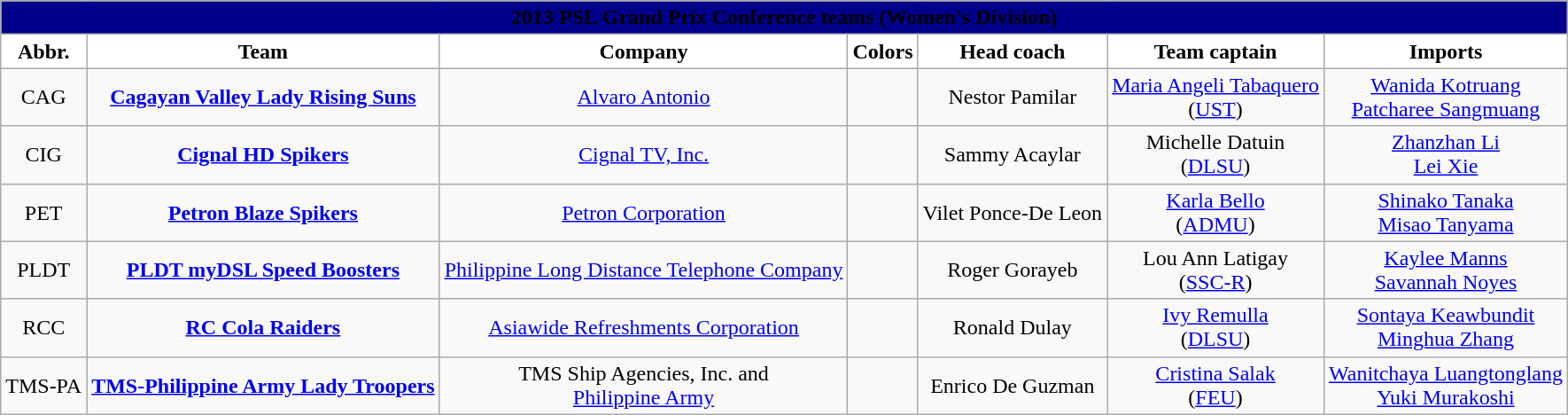<table class="wikitable">
<tr>
<th style=background:#00008B colspan=7><span>2013 PSL Grand Prix Conference teams (Women's Division)</span></th>
</tr>
<tr>
<th style="background:white">Abbr.</th>
<th style="background:white">Team</th>
<th style="background:white">Company</th>
<th style="background:white">Colors</th>
<th style="background:white">Head coach</th>
<th style="background:white">Team captain</th>
<th style="background:white">Imports</th>
</tr>
<tr>
<td align=center>CAG</td>
<td align=center><strong><a href='#'>Cagayan Valley Lady Rising Suns</a></strong></td>
<td align=center><a href='#'>Alvaro Antonio</a></td>
<td align=center>  </td>
<td align=center>Nestor Pamilar</td>
<td align=center><a href='#'>Maria Angeli Tabaquero</a><br>(<a href='#'>UST</a>)</td>
<td align=center><a href='#'>Wanida Kotruang</a> <br><a href='#'>Patcharee Sangmuang</a> </td>
</tr>
<tr>
<td align=center>CIG</td>
<td align=center><strong><a href='#'>Cignal HD Spikers</a></strong></td>
<td align=center><a href='#'>Cignal TV, Inc.</a></td>
<td align=center>  </td>
<td align=center>Sammy Acaylar</td>
<td align=center>Michelle Datuin<br>(<a href='#'>DLSU</a>)</td>
<td align=center><a href='#'>Zhanzhan Li</a> <br><a href='#'>Lei Xie</a> </td>
</tr>
<tr>
<td align=center>PET</td>
<td align=center><strong><a href='#'>Petron Blaze Spikers</a></strong></td>
<td align=center><a href='#'>Petron Corporation</a></td>
<td align=center>  </td>
<td align=center>Vilet Ponce-De Leon</td>
<td align=center><a href='#'>Karla Bello</a><br>(<a href='#'>ADMU</a>)</td>
<td align=center><a href='#'>Shinako Tanaka</a> <br><a href='#'>Misao Tanyama</a> </td>
</tr>
<tr>
<td align=center>PLDT</td>
<td align=center><strong><a href='#'>PLDT myDSL Speed Boosters</a></strong></td>
<td align=center><a href='#'>Philippine Long Distance Telephone Company</a></td>
<td align=center>  </td>
<td align=center>Roger Gorayeb</td>
<td align=center>Lou Ann Latigay<br>(<a href='#'>SSC-R</a>)</td>
<td align=center><a href='#'>Kaylee Manns</a> <br><a href='#'>Savannah Noyes</a> </td>
</tr>
<tr>
<td align=center>RCC</td>
<td align=center><strong><a href='#'>RC Cola Raiders</a></strong></td>
<td align=center><a href='#'>Asiawide Refreshments Corporation</a></td>
<td align=center>  </td>
<td align=center>Ronald Dulay</td>
<td align=center><a href='#'>Ivy Remulla</a><br>(<a href='#'>DLSU</a>)</td>
<td align=center><a href='#'>Sontaya Keawbundit</a> <br><a href='#'>Minghua Zhang</a> </td>
</tr>
<tr>
<td align=center>TMS-PA</td>
<td align=center><strong><a href='#'>TMS-Philippine Army Lady Troopers</a></strong></td>
<td align=center>TMS Ship Agencies, Inc. and <br><a href='#'>Philippine Army</a></td>
<td align=center>   </td>
<td align=center>Enrico De Guzman</td>
<td align=center><a href='#'>Cristina Salak</a><br>(<a href='#'>FEU</a>)</td>
<td align=center><a href='#'>Wanitchaya Luangtonglang</a> <br><a href='#'>Yuki Murakoshi</a> </td>
</tr>
</table>
